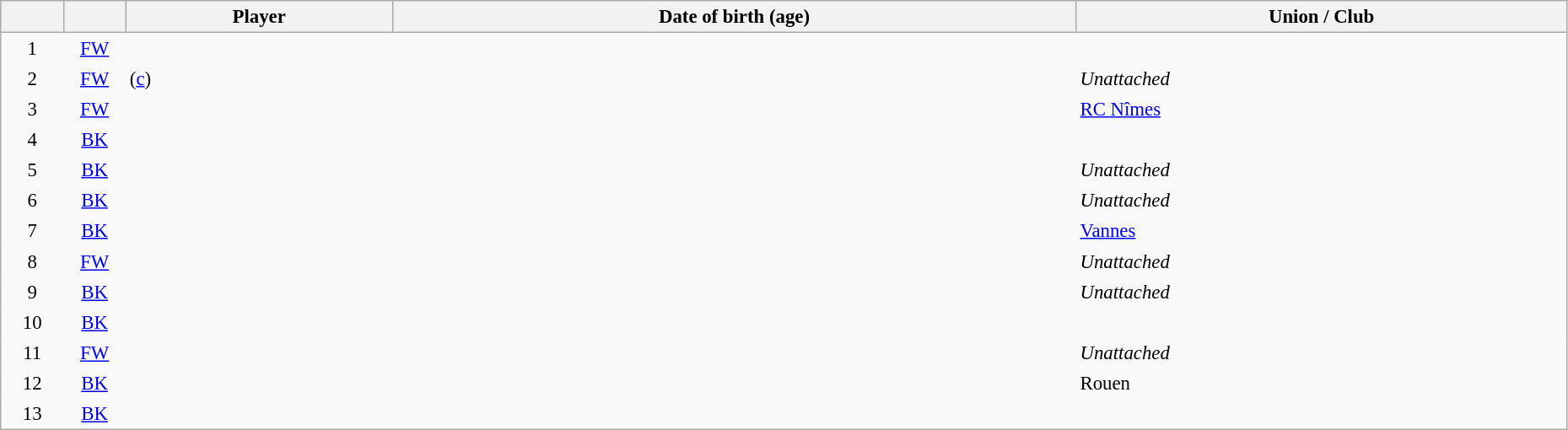<table class="sortable wikitable plainrowheaders" style="font-size:95%; width: 98%">
<tr>
<th scope="col" style="width:4%"></th>
<th scope="col" style="width:4%"></th>
<th scope="col">Player</th>
<th scope="col">Date of birth (age)</th>
<th scope="col">Union / Club</th>
</tr>
<tr>
<td style="text-align:center; border:0">1</td>
<td style="text-align:center; border:0"><a href='#'>FW</a></td>
<td style="text-align:left; border:0"></td>
<td style="text-align:left; border:0"></td>
<td style="text-align:left; border:0"></td>
</tr>
<tr>
<td style="text-align:center; border:0">2</td>
<td style="text-align:center; border:0"><a href='#'>FW</a></td>
<td style="text-align:left; border:0"> (<a href='#'>c</a>)</td>
<td style="text-align:left; border:0"></td>
<td style="text-align:left; border:0"><em>Unattached</em></td>
</tr>
<tr>
<td style="text-align:center; border:0">3</td>
<td style="text-align:center; border:0"><a href='#'>FW</a></td>
<td style="text-align:left; border:0"></td>
<td style="text-align:left; border:0"></td>
<td style="text-align:left; border:0"><a href='#'>RC Nîmes</a></td>
</tr>
<tr>
<td style="text-align:center; border:0">4</td>
<td style="text-align:center; border:0"><a href='#'>BK</a></td>
<td style="text-align:left; border:0"></td>
<td style="text-align:left; border:0"></td>
<td style="text-align:left; border:0"></td>
</tr>
<tr>
<td style="text-align:center; border:0">5</td>
<td style="text-align:center; border:0"><a href='#'>BK</a></td>
<td style="text-align:left; border:0"></td>
<td style="text-align:left; border:0"></td>
<td style="text-align:left; border:0"><em>Unattached</em></td>
</tr>
<tr>
<td style="text-align:center; border:0">6</td>
<td style="text-align:center; border:0"><a href='#'>BK</a></td>
<td style="text-align:left; border:0"></td>
<td style="text-align:left; border:0"></td>
<td style="text-align:left; border:0"><em>Unattached</em></td>
</tr>
<tr>
<td style="text-align:center; border:0">7</td>
<td style="text-align:center; border:0"><a href='#'>BK</a></td>
<td style="text-align:left; border:0"></td>
<td style="text-align:left; border:0"></td>
<td style="text-align:left; border:0"><a href='#'>Vannes</a></td>
</tr>
<tr>
<td style="text-align:center; border:0">8</td>
<td style="text-align:center; border:0"><a href='#'>FW</a></td>
<td style="text-align:left; border:0"></td>
<td style="text-align:left; border:0"></td>
<td style="text-align:left; border:0"><em>Unattached</em></td>
</tr>
<tr>
<td style="text-align:center; border:0">9</td>
<td style="text-align:center; border:0"><a href='#'>BK</a></td>
<td style="text-align:left; border:0"></td>
<td style="text-align:left; border:0"></td>
<td style="text-align:left; border:0"><em>Unattached</em></td>
</tr>
<tr>
<td style="text-align:center; border:0">10</td>
<td style="text-align:center; border:0"><a href='#'>BK</a></td>
<td style="text-align:left; border:0"></td>
<td style="text-align:left; border:0"></td>
<td style="text-align:left; border:0"></td>
</tr>
<tr>
<td style="text-align:center; border:0">11</td>
<td style="text-align:center; border:0"><a href='#'>FW</a></td>
<td style="text-align:left; border:0"></td>
<td style="text-align:left; border:0"></td>
<td style="text-align:left; border:0"><em>Unattached</em></td>
</tr>
<tr>
<td style="text-align:center; border:0">12</td>
<td style="text-align:center; border:0"><a href='#'>BK</a></td>
<td style="text-align:left; border:0"></td>
<td style="text-align:left; border:0"></td>
<td style="text-align:left; border:0">Rouen</td>
</tr>
<tr>
<td style="text-align:center; border:0">13</td>
<td style="text-align:center; border:0"><a href='#'>BK</a></td>
<td style="text-align:left; border:0"></td>
<td style="text-align:left; border:0"></td>
<td style="text-align:left; border:0"></td>
</tr>
</table>
